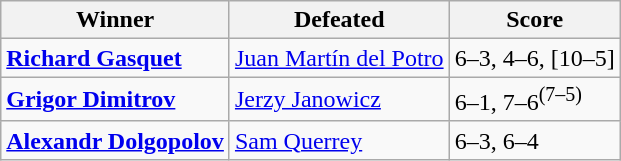<table class="wikitable">
<tr>
<th>Winner</th>
<th>Defeated</th>
<th>Score</th>
</tr>
<tr>
<td> <strong><a href='#'>Richard Gasquet</a></strong></td>
<td> <a href='#'>Juan Martín del Potro</a></td>
<td>6–3, 4–6, [10–5]</td>
</tr>
<tr>
<td> <strong><a href='#'>Grigor Dimitrov</a></strong></td>
<td> <a href='#'>Jerzy Janowicz</a></td>
<td>6–1, 7–6<sup>(7–5)</sup></td>
</tr>
<tr>
<td> <strong><a href='#'>Alexandr Dolgopolov</a></strong></td>
<td> <a href='#'>Sam Querrey</a></td>
<td>6–3, 6–4</td>
</tr>
</table>
